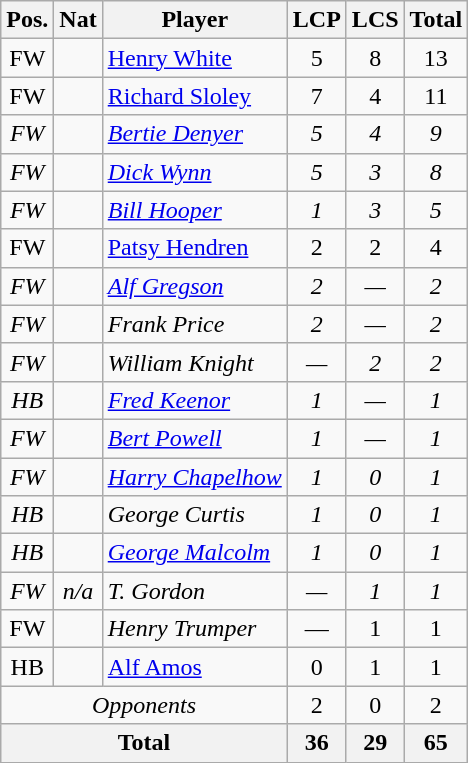<table class="wikitable"  style="text-align:center; border:1px #aaa solid;">
<tr>
<th>Pos.</th>
<th>Nat</th>
<th>Player</th>
<th>LCP</th>
<th>LCS</th>
<th>Total</th>
</tr>
<tr>
<td>FW</td>
<td></td>
<td style="text-align:left;"><a href='#'>Henry White</a></td>
<td>5</td>
<td>8</td>
<td>13</td>
</tr>
<tr>
<td>FW</td>
<td></td>
<td style="text-align:left;"><a href='#'>Richard Sloley</a></td>
<td>7</td>
<td>4</td>
<td>11</td>
</tr>
<tr>
<td><em>FW</em></td>
<td><em></em></td>
<td style="text-align:left;"><em><a href='#'>Bertie Denyer</a></em></td>
<td><em>5</em></td>
<td><em>4</em></td>
<td><em>9</em></td>
</tr>
<tr>
<td><em>FW</em></td>
<td><em></em></td>
<td style="text-align:left;"><em><a href='#'>Dick Wynn</a></em></td>
<td><em>5</em></td>
<td><em>3</em></td>
<td><em>8</em></td>
</tr>
<tr>
<td><em>FW</em></td>
<td><em></em></td>
<td style="text-align:left;"><a href='#'><em>Bill Hooper</em></a></td>
<td><em>1</em></td>
<td><em>3</em></td>
<td><em>5</em></td>
</tr>
<tr>
<td>FW</td>
<td></td>
<td style="text-align:left;"><a href='#'>Patsy Hendren</a></td>
<td>2</td>
<td>2</td>
<td>4</td>
</tr>
<tr>
<td><em>FW</em></td>
<td><em></em></td>
<td style="text-align:left;"><em><a href='#'>Alf Gregson</a></em></td>
<td><em>2</em></td>
<td><em>—</em></td>
<td><em>2</em></td>
</tr>
<tr>
<td><em>FW</em></td>
<td><em></em></td>
<td style="text-align:left;"><em>Frank Price</em></td>
<td><em>2</em></td>
<td><em>—</em></td>
<td><em>2</em></td>
</tr>
<tr>
<td><em>FW</em></td>
<td><em></em></td>
<td style="text-align:left;"><em>William Knight</em></td>
<td><em>—</em></td>
<td><em>2</em></td>
<td><em>2</em></td>
</tr>
<tr>
<td><em>HB</em></td>
<td><em></em></td>
<td style="text-align:left;"><em><a href='#'>Fred Keenor</a></em></td>
<td><em>1</em></td>
<td><em>—</em></td>
<td><em>1</em></td>
</tr>
<tr>
<td><em>FW</em></td>
<td><em></em></td>
<td style="text-align:left;"><em><a href='#'>Bert Powell</a></em></td>
<td><em>1</em></td>
<td><em>—</em></td>
<td><em>1</em></td>
</tr>
<tr>
<td><em>FW</em></td>
<td><em></em></td>
<td style="text-align:left;"><em><a href='#'>Harry Chapelhow</a></em></td>
<td><em>1</em></td>
<td><em>0</em></td>
<td><em>1</em></td>
</tr>
<tr>
<td><em>HB</em></td>
<td><em></em></td>
<td style="text-align:left;"><em>George Curtis</em></td>
<td><em>1</em></td>
<td><em>0</em></td>
<td><em>1</em></td>
</tr>
<tr>
<td><em>HB</em></td>
<td><em></em></td>
<td style="text-align:left;"><a href='#'><em>George Malcolm</em></a></td>
<td><em>1</em></td>
<td><em>0</em></td>
<td><em>1</em></td>
</tr>
<tr>
<td><em>FW</em></td>
<td><em>n/a</em></td>
<td style="text-align:left;"><em>T. Gordon</em></td>
<td><em>—</em></td>
<td><em>1</em></td>
<td><em>1</em></td>
</tr>
<tr>
<td>FW</td>
<td></td>
<td style="text-align:left;"><em>Henry Trumper</em></td>
<td>—</td>
<td>1</td>
<td>1</td>
</tr>
<tr>
<td>HB</td>
<td></td>
<td style="text-align:left;"><a href='#'>Alf Amos</a></td>
<td>0</td>
<td>1</td>
<td>1</td>
</tr>
<tr>
<td colspan="3"><em>Opponents</em></td>
<td>2</td>
<td>0</td>
<td>2</td>
</tr>
<tr>
<th colspan="3">Total</th>
<th>36</th>
<th>29</th>
<th>65</th>
</tr>
</table>
